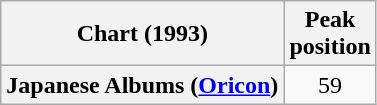<table class="wikitable sortable plainrowheaders">
<tr>
<th scope="col">Chart (1993)</th>
<th scope="col">Peak<br>position</th>
</tr>
<tr>
<th scope="row">Japanese Albums (<a href='#'>Oricon</a>)</th>
<td align="center">59</td>
</tr>
</table>
